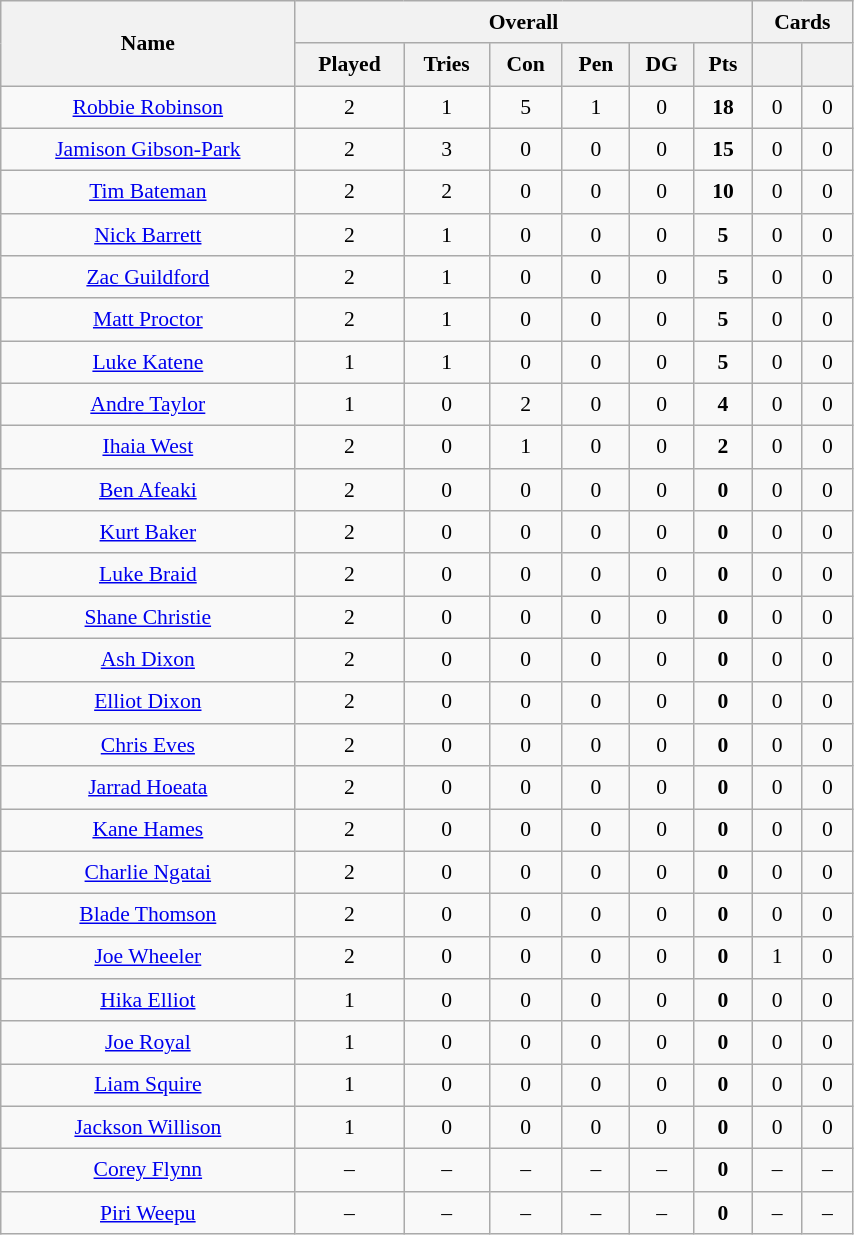<table class="wikitable" style="font-size:90%;width:45%;border:0;text-align:center;line-height:150%">
<tr>
<th rowspan="2">Name</th>
<th colspan="6">Overall</th>
<th colspan="2">Cards</th>
</tr>
<tr>
<th>Played</th>
<th>Tries</th>
<th>Con</th>
<th>Pen</th>
<th>DG</th>
<th>Pts</th>
<th></th>
<th></th>
</tr>
<tr>
<td><a href='#'>Robbie Robinson</a></td>
<td>2</td>
<td>1</td>
<td>5</td>
<td>1</td>
<td>0</td>
<td><strong>18</strong></td>
<td>0</td>
<td>0</td>
</tr>
<tr>
<td><a href='#'>Jamison Gibson-Park</a></td>
<td>2</td>
<td>3</td>
<td>0</td>
<td>0</td>
<td>0</td>
<td><strong>15</strong></td>
<td>0</td>
<td>0</td>
</tr>
<tr>
<td><a href='#'>Tim Bateman</a></td>
<td>2</td>
<td>2</td>
<td>0</td>
<td>0</td>
<td>0</td>
<td><strong>10</strong></td>
<td>0</td>
<td>0</td>
</tr>
<tr>
<td><a href='#'>Nick Barrett</a></td>
<td>2</td>
<td>1</td>
<td>0</td>
<td>0</td>
<td>0</td>
<td><strong>5</strong></td>
<td>0</td>
<td>0</td>
</tr>
<tr>
<td><a href='#'>Zac Guildford</a></td>
<td>2</td>
<td>1</td>
<td>0</td>
<td>0</td>
<td>0</td>
<td><strong>5</strong></td>
<td>0</td>
<td>0</td>
</tr>
<tr>
<td><a href='#'>Matt Proctor</a></td>
<td>2</td>
<td>1</td>
<td>0</td>
<td>0</td>
<td>0</td>
<td><strong>5</strong></td>
<td>0</td>
<td>0</td>
</tr>
<tr>
<td><a href='#'>Luke Katene</a></td>
<td>1</td>
<td>1</td>
<td>0</td>
<td>0</td>
<td>0</td>
<td><strong>5</strong></td>
<td>0</td>
<td>0</td>
</tr>
<tr>
<td><a href='#'>Andre Taylor</a></td>
<td>1</td>
<td>0</td>
<td>2</td>
<td>0</td>
<td>0</td>
<td><strong>4</strong></td>
<td>0</td>
<td>0</td>
</tr>
<tr>
<td><a href='#'>Ihaia West</a></td>
<td>2</td>
<td>0</td>
<td>1</td>
<td>0</td>
<td>0</td>
<td><strong>2</strong></td>
<td>0</td>
<td>0</td>
</tr>
<tr>
<td><a href='#'>Ben Afeaki</a></td>
<td>2</td>
<td>0</td>
<td>0</td>
<td>0</td>
<td>0</td>
<td><strong>0</strong></td>
<td>0</td>
<td>0</td>
</tr>
<tr>
<td><a href='#'>Kurt Baker</a></td>
<td>2</td>
<td>0</td>
<td>0</td>
<td>0</td>
<td>0</td>
<td><strong>0</strong></td>
<td>0</td>
<td>0</td>
</tr>
<tr>
<td><a href='#'>Luke Braid</a></td>
<td>2</td>
<td>0</td>
<td>0</td>
<td>0</td>
<td>0</td>
<td><strong>0</strong></td>
<td>0</td>
<td>0</td>
</tr>
<tr>
<td><a href='#'>Shane Christie</a></td>
<td>2</td>
<td>0</td>
<td>0</td>
<td>0</td>
<td>0</td>
<td><strong>0</strong></td>
<td>0</td>
<td>0</td>
</tr>
<tr>
<td><a href='#'>Ash Dixon</a></td>
<td>2</td>
<td>0</td>
<td>0</td>
<td>0</td>
<td>0</td>
<td><strong>0</strong></td>
<td>0</td>
<td>0</td>
</tr>
<tr>
<td><a href='#'>Elliot Dixon</a></td>
<td>2</td>
<td>0</td>
<td>0</td>
<td>0</td>
<td>0</td>
<td><strong>0</strong></td>
<td>0</td>
<td>0</td>
</tr>
<tr>
<td><a href='#'>Chris Eves</a></td>
<td>2</td>
<td>0</td>
<td>0</td>
<td>0</td>
<td>0</td>
<td><strong>0</strong></td>
<td>0</td>
<td>0</td>
</tr>
<tr>
<td><a href='#'>Jarrad Hoeata</a></td>
<td>2</td>
<td>0</td>
<td>0</td>
<td>0</td>
<td>0</td>
<td><strong>0</strong></td>
<td>0</td>
<td>0</td>
</tr>
<tr>
<td><a href='#'>Kane Hames</a></td>
<td>2</td>
<td>0</td>
<td>0</td>
<td>0</td>
<td>0</td>
<td><strong>0</strong></td>
<td>0</td>
<td>0</td>
</tr>
<tr>
<td><a href='#'>Charlie Ngatai</a></td>
<td>2</td>
<td>0</td>
<td>0</td>
<td>0</td>
<td>0</td>
<td><strong>0</strong></td>
<td>0</td>
<td>0</td>
</tr>
<tr>
<td><a href='#'>Blade Thomson</a></td>
<td>2</td>
<td>0</td>
<td>0</td>
<td>0</td>
<td>0</td>
<td><strong>0</strong></td>
<td>0</td>
<td>0</td>
</tr>
<tr>
<td><a href='#'>Joe Wheeler</a></td>
<td>2</td>
<td>0</td>
<td>0</td>
<td>0</td>
<td>0</td>
<td><strong>0</strong></td>
<td>1</td>
<td>0</td>
</tr>
<tr>
<td><a href='#'>Hika Elliot</a></td>
<td>1</td>
<td>0</td>
<td>0</td>
<td>0</td>
<td>0</td>
<td><strong>0</strong></td>
<td>0</td>
<td>0</td>
</tr>
<tr>
<td><a href='#'>Joe Royal</a></td>
<td>1</td>
<td>0</td>
<td>0</td>
<td>0</td>
<td>0</td>
<td><strong>0</strong></td>
<td>0</td>
<td>0</td>
</tr>
<tr>
<td><a href='#'>Liam Squire</a></td>
<td>1</td>
<td>0</td>
<td>0</td>
<td>0</td>
<td>0</td>
<td><strong>0</strong></td>
<td>0</td>
<td>0</td>
</tr>
<tr>
<td><a href='#'>Jackson Willison</a></td>
<td>1</td>
<td>0</td>
<td>0</td>
<td>0</td>
<td>0</td>
<td><strong>0</strong></td>
<td>0</td>
<td>0</td>
</tr>
<tr>
<td><a href='#'>Corey Flynn</a></td>
<td>–</td>
<td>–</td>
<td>–</td>
<td>–</td>
<td>–</td>
<td><strong>0</strong></td>
<td>–</td>
<td>–</td>
</tr>
<tr>
<td><a href='#'>Piri Weepu</a></td>
<td>–</td>
<td>–</td>
<td>–</td>
<td>–</td>
<td>–</td>
<td><strong>0</strong></td>
<td>–</td>
<td>–</td>
</tr>
</table>
